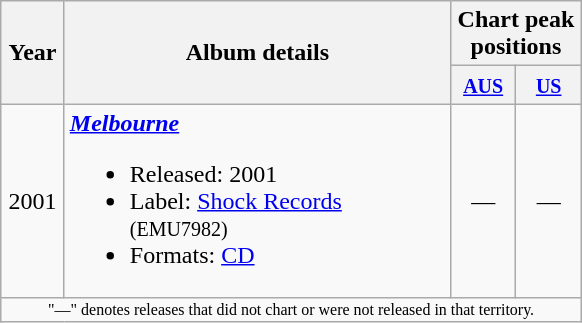<table class="wikitable">
<tr>
<th rowspan="2" style="width:35px;">Year</th>
<th style="width:250px;" rowspan="2">Album details</th>
<th style="width:80px;" colspan="2">Chart peak positions</th>
</tr>
<tr>
<th style="width:30px;"><small><a href='#'>AUS</a><br></small></th>
<th style="width:30px;"><small><a href='#'>US</a><br></small></th>
</tr>
<tr>
<td style="text-align:center;">2001</td>
<td><strong><em><a href='#'>Melbourne</a></em></strong><br><ul><li>Released: 2001</li><li>Label: <a href='#'>Shock Records</a> <small>(EMU7982)</small></li><li>Formats: <a href='#'>CD</a></li></ul></td>
<td style="text-align:center;">—</td>
<td style="text-align:center;">—</td>
</tr>
<tr>
<td colspan="5" style="text-align:center; font-size:8pt;">"—" denotes releases that did not chart or were not released in that territory.</td>
</tr>
</table>
